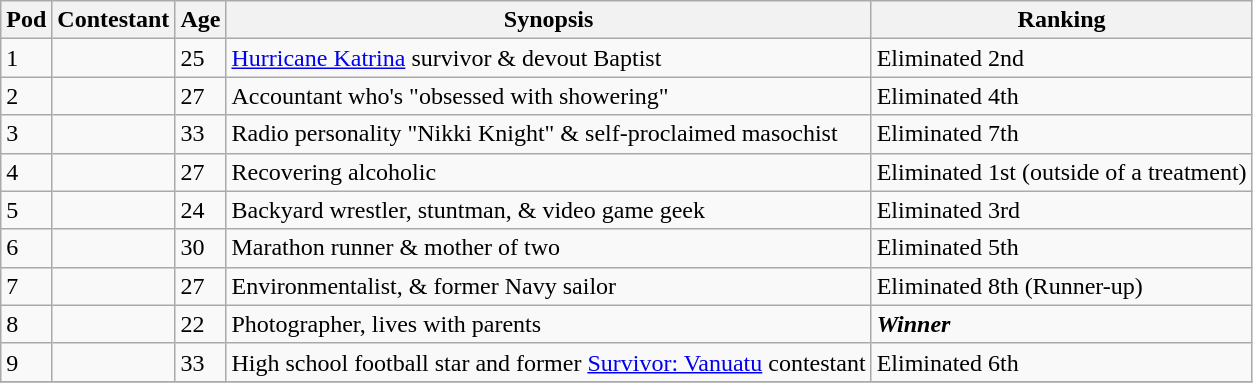<table class="wikitable sortable">
<tr>
<th>Pod</th>
<th>Contestant</th>
<th>Age</th>
<th>Synopsis</th>
<th>Ranking</th>
</tr>
<tr>
<td>1</td>
<td></td>
<td>25</td>
<td><a href='#'>Hurricane Katrina</a> survivor & devout Baptist</td>
<td>Eliminated 2nd</td>
</tr>
<tr>
<td>2</td>
<td></td>
<td>27</td>
<td>Accountant who's "obsessed with showering"</td>
<td>Eliminated 4th</td>
</tr>
<tr>
<td>3</td>
<td></td>
<td>33</td>
<td>Radio personality "Nikki Knight" & self-proclaimed masochist</td>
<td>Eliminated 7th</td>
</tr>
<tr>
<td>4</td>
<td></td>
<td>27</td>
<td>Recovering alcoholic</td>
<td>Eliminated 1st (outside of a treatment)</td>
</tr>
<tr>
<td>5</td>
<td></td>
<td>24</td>
<td>Backyard wrestler, stuntman, & video game geek</td>
<td>Eliminated 3rd</td>
</tr>
<tr>
<td>6</td>
<td></td>
<td>30</td>
<td>Marathon runner & mother of two</td>
<td>Eliminated 5th</td>
</tr>
<tr>
<td>7</td>
<td></td>
<td>27</td>
<td>Environmentalist, & former Navy sailor</td>
<td>Eliminated 8th (Runner-up)</td>
</tr>
<tr>
<td>8</td>
<td></td>
<td>22</td>
<td>Photographer, lives with parents</td>
<td><strong><em>Winner</em></strong></td>
</tr>
<tr>
<td>9</td>
<td></td>
<td>33</td>
<td>High school football star and former <a href='#'>Survivor: Vanuatu</a> contestant</td>
<td>Eliminated 6th</td>
</tr>
<tr>
</tr>
</table>
